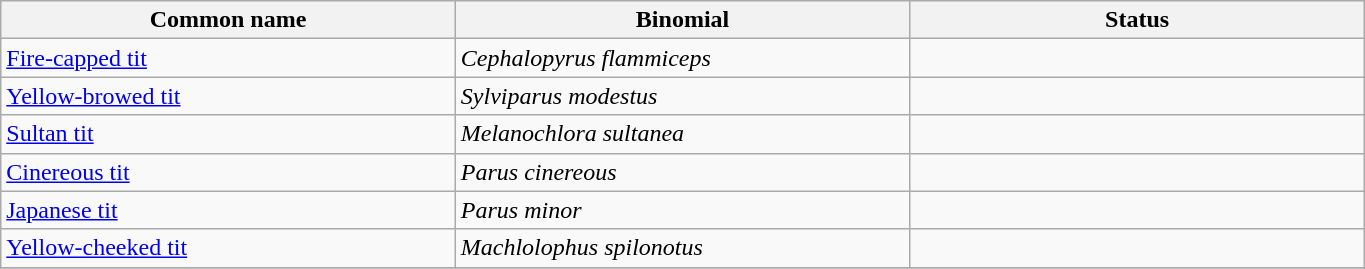<table width=72% class="wikitable">
<tr>
<th width=24%>Common name</th>
<th width=24%>Binomial</th>
<th width=24%>Status</th>
</tr>
<tr>
<td><a href='#'>Fire-capped tit</a></td>
<td><em>Cephalopyrus flammiceps</em></td>
<td></td>
</tr>
<tr>
<td><a href='#'>Yellow-browed tit</a></td>
<td><em>Sylviparus modestus</em></td>
<td></td>
</tr>
<tr>
<td><a href='#'>Sultan tit</a></td>
<td><em>Melanochlora sultanea</em></td>
<td></td>
</tr>
<tr>
<td><a href='#'>Cinereous tit</a></td>
<td><em>Parus cinereous</em></td>
<td></td>
</tr>
<tr>
<td><a href='#'>Japanese tit</a></td>
<td><em>Parus minor</em></td>
<td></td>
</tr>
<tr>
<td><a href='#'>Yellow-cheeked tit</a></td>
<td><em>Machlolophus spilonotus</em></td>
<td></td>
</tr>
<tr>
</tr>
</table>
